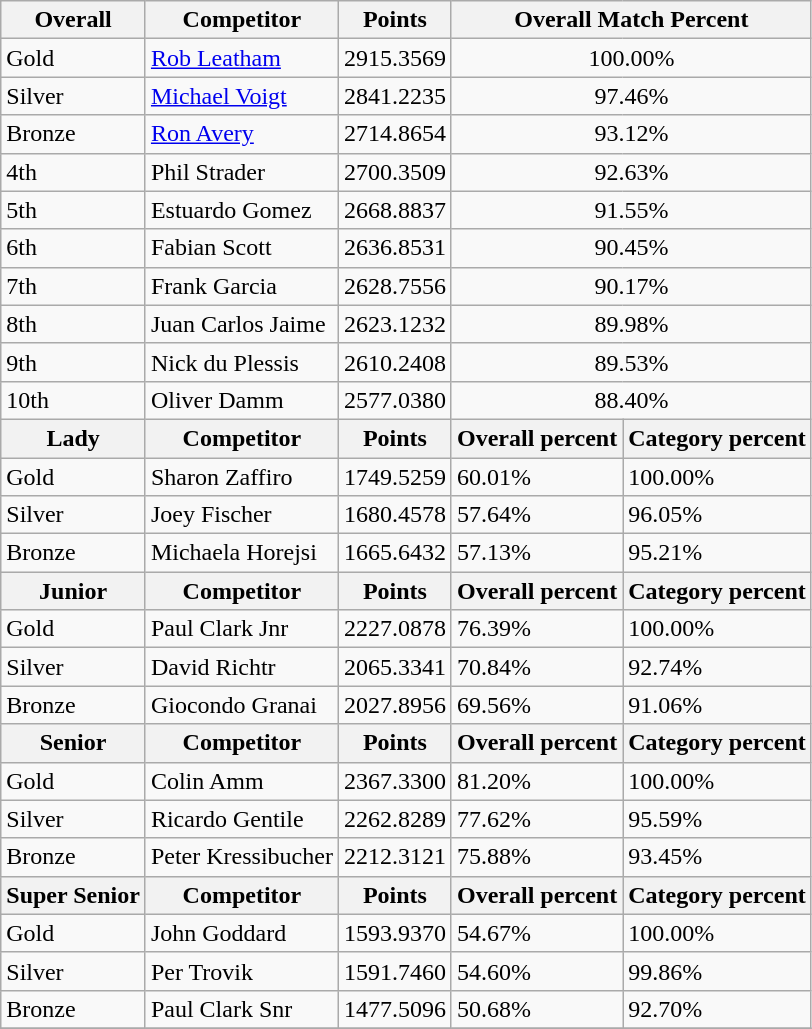<table class="wikitable sortable" style="text-align: left;">
<tr>
<th>Overall</th>
<th>Competitor</th>
<th>Points</th>
<th colspan="2">Overall Match Percent</th>
</tr>
<tr>
<td> Gold</td>
<td><a href='#'>Rob Leatham</a></td>
<td>2915.3569</td>
<td colspan="2" style="text-align: center;">100.00%</td>
</tr>
<tr>
<td> Silver</td>
<td><a href='#'>Michael Voigt</a></td>
<td>2841.2235</td>
<td colspan="2" style="text-align: center;">97.46%</td>
</tr>
<tr>
<td> Bronze</td>
<td><a href='#'>Ron Avery</a></td>
<td>2714.8654</td>
<td colspan="2" style="text-align: center;">93.12%</td>
</tr>
<tr>
<td>4th</td>
<td>Phil Strader</td>
<td>2700.3509</td>
<td colspan="2" style="text-align: center;">92.63%</td>
</tr>
<tr>
<td>5th</td>
<td>Estuardo Gomez</td>
<td>2668.8837</td>
<td colspan="2" style="text-align: center;">91.55%</td>
</tr>
<tr>
<td>6th</td>
<td>Fabian Scott</td>
<td>2636.8531</td>
<td colspan="2" style="text-align: center;">90.45%</td>
</tr>
<tr>
<td>7th</td>
<td>Frank Garcia</td>
<td>2628.7556</td>
<td colspan="2" style="text-align: center;">90.17%</td>
</tr>
<tr>
<td>8th</td>
<td>Juan Carlos Jaime</td>
<td>2623.1232</td>
<td colspan="2" style="text-align: center;">89.98%</td>
</tr>
<tr>
<td>9th</td>
<td>Nick du Plessis</td>
<td>2610.2408</td>
<td colspan="2" style="text-align: center;">89.53%</td>
</tr>
<tr>
<td>10th</td>
<td>Oliver Damm</td>
<td>2577.0380</td>
<td colspan="2" style="text-align: center;">88.40%</td>
</tr>
<tr>
<th>Lady</th>
<th>Competitor</th>
<th>Points</th>
<th>Overall percent</th>
<th>Category percent</th>
</tr>
<tr>
<td> Gold</td>
<td>Sharon Zaffiro</td>
<td>1749.5259</td>
<td>60.01%</td>
<td>100.00%</td>
</tr>
<tr>
<td> Silver</td>
<td>Joey Fischer</td>
<td>1680.4578</td>
<td>57.64%</td>
<td>96.05%</td>
</tr>
<tr>
<td> Bronze</td>
<td>Michaela Horejsi</td>
<td>1665.6432</td>
<td>57.13%</td>
<td>95.21%</td>
</tr>
<tr>
<th>Junior</th>
<th>Competitor</th>
<th>Points</th>
<th>Overall percent</th>
<th>Category percent</th>
</tr>
<tr>
<td> Gold</td>
<td>Paul Clark Jnr</td>
<td>2227.0878</td>
<td>76.39%</td>
<td>100.00%</td>
</tr>
<tr>
<td> Silver</td>
<td>David Richtr</td>
<td>2065.3341</td>
<td>70.84%</td>
<td>92.74%</td>
</tr>
<tr>
<td> Bronze</td>
<td>Giocondo Granai</td>
<td>2027.8956</td>
<td>69.56%</td>
<td>91.06%</td>
</tr>
<tr>
<th>Senior</th>
<th>Competitor</th>
<th>Points</th>
<th>Overall percent</th>
<th>Category percent</th>
</tr>
<tr>
<td> Gold</td>
<td>Colin Amm</td>
<td>2367.3300</td>
<td>81.20%</td>
<td>100.00%</td>
</tr>
<tr>
<td> Silver</td>
<td>Ricardo Gentile</td>
<td>2262.8289</td>
<td>77.62%</td>
<td>95.59%</td>
</tr>
<tr>
<td> Bronze</td>
<td>Peter Kressibucher</td>
<td>2212.3121</td>
<td>75.88%</td>
<td>93.45%</td>
</tr>
<tr>
<th>Super Senior</th>
<th>Competitor</th>
<th>Points</th>
<th>Overall percent</th>
<th>Category percent</th>
</tr>
<tr>
<td> Gold</td>
<td>John Goddard</td>
<td>1593.9370</td>
<td>54.67%</td>
<td>100.00%</td>
</tr>
<tr>
<td> Silver</td>
<td>Per Trovik</td>
<td>1591.7460</td>
<td>54.60%</td>
<td>99.86%</td>
</tr>
<tr>
<td> Bronze</td>
<td>Paul Clark Snr</td>
<td>1477.5096</td>
<td>50.68%</td>
<td>92.70%</td>
</tr>
<tr>
</tr>
</table>
